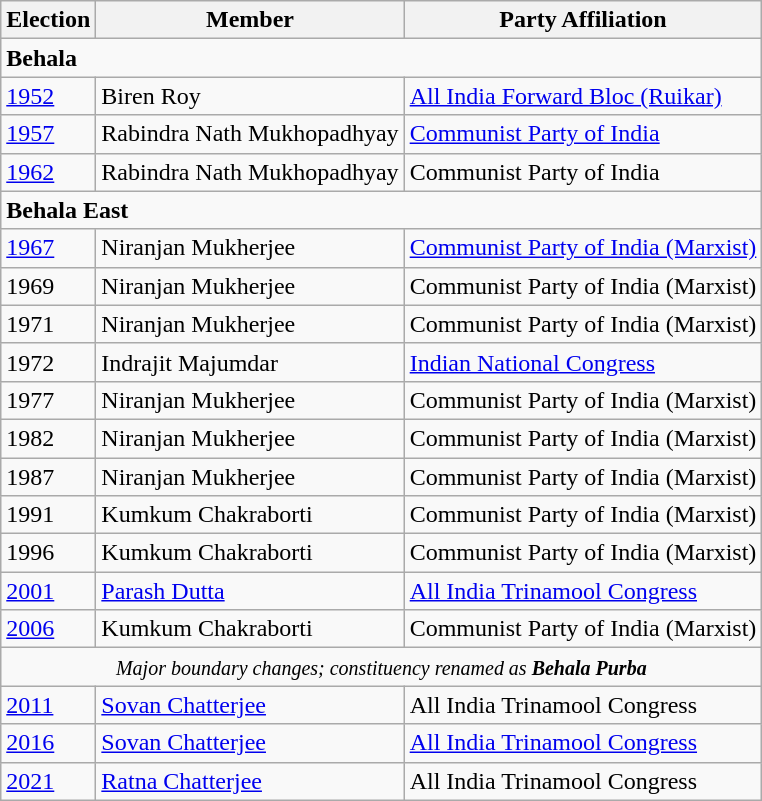<table class="wikitable sortable"ìÍĦĤĠčw>
<tr>
<th>Election</th>
<th>Member</th>
<th>Party Affiliation</th>
</tr>
<tr>
<td colspan="3"><strong>Behala</strong></td>
</tr>
<tr>
<td><a href='#'>1952</a></td>
<td>Biren Roy</td>
<td><a href='#'>All India Forward Bloc (Ruikar)</a></td>
</tr>
<tr>
<td><a href='#'>1957</a></td>
<td>Rabindra Nath Mukhopadhyay</td>
<td><a href='#'>Communist Party of India</a></td>
</tr>
<tr>
<td><a href='#'>1962</a></td>
<td>Rabindra Nath Mukhopadhyay</td>
<td>Communist Party of India</td>
</tr>
<tr>
<td colspan="3"><strong>Behala East</strong></td>
</tr>
<tr>
<td><a href='#'>1967</a></td>
<td>Niranjan Mukherjee</td>
<td><a href='#'>Communist Party of India (Marxist)</a></td>
</tr>
<tr>
<td>1969</td>
<td>Niranjan Mukherjee</td>
<td>Communist Party of India (Marxist)</td>
</tr>
<tr>
<td>1971</td>
<td>Niranjan Mukherjee</td>
<td>Communist Party of India (Marxist)</td>
</tr>
<tr>
<td>1972</td>
<td>Indrajit Majumdar</td>
<td><a href='#'>Indian National Congress</a></td>
</tr>
<tr>
<td>1977</td>
<td>Niranjan Mukherjee</td>
<td>Communist Party of India (Marxist)</td>
</tr>
<tr>
<td>1982</td>
<td>Niranjan Mukherjee</td>
<td>Communist Party of India (Marxist)</td>
</tr>
<tr>
<td>1987</td>
<td>Niranjan Mukherjee</td>
<td>Communist Party of India (Marxist)</td>
</tr>
<tr>
<td>1991</td>
<td>Kumkum Chakraborti</td>
<td>Communist Party of India (Marxist)</td>
</tr>
<tr>
<td>1996</td>
<td>Kumkum Chakraborti</td>
<td>Communist Party of India (Marxist)</td>
</tr>
<tr>
<td><a href='#'>2001</a></td>
<td><a href='#'>Parash Dutta</a></td>
<td><a href='#'>All India Trinamool Congress</a></td>
</tr>
<tr>
<td><a href='#'>2006</a></td>
<td>Kumkum Chakraborti</td>
<td>Communist Party of India (Marxist)</td>
</tr>
<tr>
<td colspan="3" align="center"><small><em>Major boundary changes; constituency renamed as <strong>Behala Purba<strong><em></small></td>
</tr>
<tr>
<td><a href='#'>2011</a></td>
<td><a href='#'>Sovan Chatterjee</a></td>
<td>All India Trinamool Congress</td>
</tr>
<tr>
<td><a href='#'>2016</a></td>
<td><a href='#'>Sovan Chatterjee</a></td>
<td><a href='#'>All India Trinamool Congress</a></td>
</tr>
<tr>
<td><a href='#'>2021</a></td>
<td><a href='#'>Ratna Chatterjee</a></td>
<td>All India Trinamool Congress</td>
</tr>
</table>
